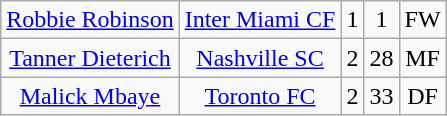<table class="wikitable" style="text-align: center;">
<tr>
<td><a href='#'>Robbie Robinson</a></td>
<td><a href='#'>Inter Miami CF</a></td>
<td>1</td>
<td>1</td>
<td>FW</td>
</tr>
<tr>
<td><a href='#'>Tanner Dieterich</a></td>
<td><a href='#'>Nashville SC</a></td>
<td>2</td>
<td>28</td>
<td>MF</td>
</tr>
<tr>
<td><a href='#'>Malick Mbaye</a></td>
<td><a href='#'>Toronto FC</a></td>
<td>2</td>
<td>33</td>
<td>DF</td>
</tr>
</table>
